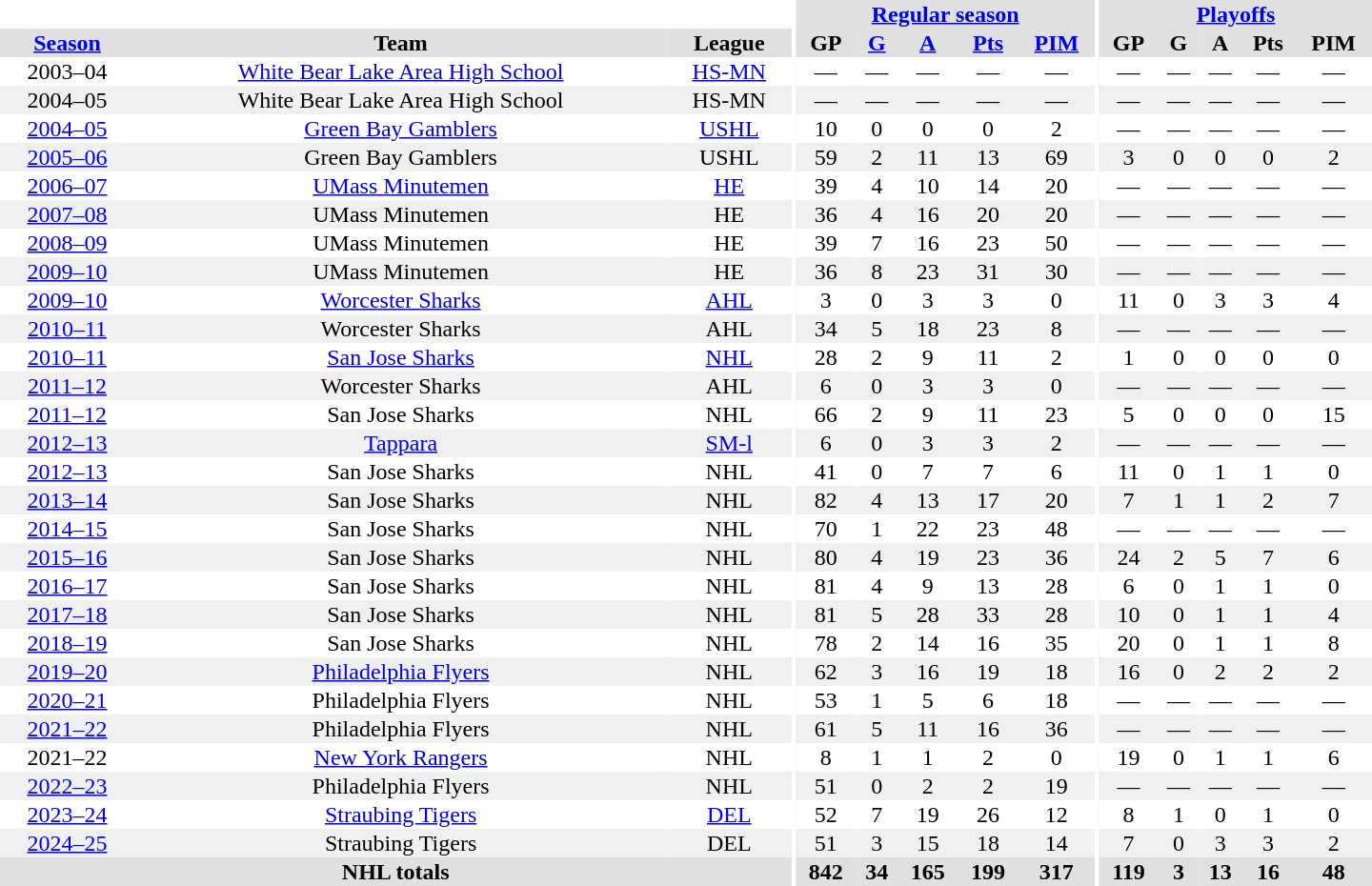<table border="0" cellpadding="1" cellspacing="0" style="text-align:center; width:60em">
<tr bgcolor="#e0e0e0">
<th colspan="3" bgcolor="#ffffff"></th>
<th rowspan="99" bgcolor="#ffffff"></th>
<th colspan="5"><a href='#'>Regular season</a></th>
<th rowspan="99" bgcolor="#ffffff"></th>
<th colspan="5"><a href='#'>Playoffs</a></th>
</tr>
<tr bgcolor="#e0e0e0">
<th><a href='#'>Season</a></th>
<th>Team</th>
<th>League</th>
<th>GP</th>
<th><a href='#'>G</a></th>
<th><a href='#'>A</a></th>
<th><a href='#'>Pts</a></th>
<th><a href='#'>PIM</a></th>
<th>GP</th>
<th>G</th>
<th>A</th>
<th>Pts</th>
<th>PIM</th>
</tr>
<tr>
<td>2003–04</td>
<td><a href='#'>White Bear Lake Area High School</a></td>
<td><a href='#'>HS-MN</a></td>
<td>—</td>
<td>—</td>
<td>—</td>
<td>—</td>
<td>—</td>
<td>—</td>
<td>—</td>
<td>—</td>
<td>—</td>
<td>—</td>
</tr>
<tr bgcolor="#f0f0f0">
<td>2004–05</td>
<td>White Bear Lake Area High School</td>
<td>HS-MN</td>
<td>—</td>
<td>—</td>
<td>—</td>
<td>—</td>
<td>—</td>
<td>—</td>
<td>—</td>
<td>—</td>
<td>—</td>
<td>—</td>
</tr>
<tr>
<td><a href='#'>2004–05</a></td>
<td><a href='#'>Green Bay Gamblers</a></td>
<td><a href='#'>USHL</a></td>
<td>10</td>
<td>0</td>
<td>0</td>
<td>0</td>
<td>2</td>
<td>—</td>
<td>—</td>
<td>—</td>
<td>—</td>
<td>—</td>
</tr>
<tr bgcolor="#f0f0f0">
<td><a href='#'>2005–06</a></td>
<td>Green Bay Gamblers</td>
<td>USHL</td>
<td>59</td>
<td>2</td>
<td>11</td>
<td>13</td>
<td>69</td>
<td>3</td>
<td>0</td>
<td>0</td>
<td>0</td>
<td>2</td>
</tr>
<tr>
<td><a href='#'>2006–07</a></td>
<td><a href='#'>UMass Minutemen</a></td>
<td><a href='#'>HE</a></td>
<td>39</td>
<td>4</td>
<td>10</td>
<td>14</td>
<td>20</td>
<td>—</td>
<td>—</td>
<td>—</td>
<td>—</td>
<td>—</td>
</tr>
<tr bgcolor="#f0f0f0">
<td><a href='#'>2007–08</a></td>
<td>UMass Minutemen</td>
<td>HE</td>
<td>36</td>
<td>4</td>
<td>16</td>
<td>20</td>
<td>20</td>
<td>—</td>
<td>—</td>
<td>—</td>
<td>—</td>
<td>—</td>
</tr>
<tr>
<td><a href='#'>2008–09</a></td>
<td>UMass Minutemen</td>
<td>HE</td>
<td>39</td>
<td>7</td>
<td>16</td>
<td>23</td>
<td>50</td>
<td>—</td>
<td>—</td>
<td>—</td>
<td>—</td>
<td>—</td>
</tr>
<tr bgcolor="#f0f0f0">
<td><a href='#'>2009–10</a></td>
<td>UMass Minutemen</td>
<td>HE</td>
<td>36</td>
<td>8</td>
<td>23</td>
<td>31</td>
<td>30</td>
<td>—</td>
<td>—</td>
<td>—</td>
<td>—</td>
<td>—</td>
</tr>
<tr>
<td><a href='#'>2009–10</a></td>
<td><a href='#'>Worcester Sharks</a></td>
<td><a href='#'>AHL</a></td>
<td>3</td>
<td>0</td>
<td>3</td>
<td>3</td>
<td>0</td>
<td>11</td>
<td>0</td>
<td>3</td>
<td>3</td>
<td>4</td>
</tr>
<tr bgcolor="#f0f0f0">
<td><a href='#'>2010–11</a></td>
<td>Worcester Sharks</td>
<td>AHL</td>
<td>34</td>
<td>5</td>
<td>18</td>
<td>23</td>
<td>8</td>
<td>—</td>
<td>—</td>
<td>—</td>
<td>—</td>
<td>—</td>
</tr>
<tr>
<td><a href='#'>2010–11</a></td>
<td><a href='#'>San Jose Sharks</a></td>
<td><a href='#'>NHL</a></td>
<td>28</td>
<td>2</td>
<td>9</td>
<td>11</td>
<td>2</td>
<td>1</td>
<td>0</td>
<td>0</td>
<td>0</td>
<td>0</td>
</tr>
<tr bgcolor="#f0f0f0">
<td><a href='#'>2011–12</a></td>
<td>Worcester Sharks</td>
<td>AHL</td>
<td>6</td>
<td>0</td>
<td>3</td>
<td>3</td>
<td>0</td>
<td>—</td>
<td>—</td>
<td>—</td>
<td>—</td>
<td>—</td>
</tr>
<tr>
<td><a href='#'>2011–12</a></td>
<td>San Jose Sharks</td>
<td>NHL</td>
<td>66</td>
<td>2</td>
<td>9</td>
<td>11</td>
<td>23</td>
<td>5</td>
<td>0</td>
<td>0</td>
<td>0</td>
<td>15</td>
</tr>
<tr bgcolor="#f0f0f0">
<td><a href='#'>2012–13</a></td>
<td><a href='#'>Tappara</a></td>
<td><a href='#'>SM-l</a></td>
<td>6</td>
<td>0</td>
<td>3</td>
<td>3</td>
<td>2</td>
<td>—</td>
<td>—</td>
<td>—</td>
<td>—</td>
<td>—</td>
</tr>
<tr>
<td><a href='#'>2012–13</a></td>
<td>San Jose Sharks</td>
<td>NHL</td>
<td>41</td>
<td>0</td>
<td>7</td>
<td>7</td>
<td>6</td>
<td>11</td>
<td>0</td>
<td>1</td>
<td>1</td>
<td>0</td>
</tr>
<tr bgcolor="#f0f0f0">
<td><a href='#'>2013–14</a></td>
<td>San Jose Sharks</td>
<td>NHL</td>
<td>82</td>
<td>4</td>
<td>13</td>
<td>17</td>
<td>20</td>
<td>7</td>
<td>1</td>
<td>1</td>
<td>2</td>
<td>7</td>
</tr>
<tr>
<td><a href='#'>2014–15</a></td>
<td>San Jose Sharks</td>
<td>NHL</td>
<td>70</td>
<td>1</td>
<td>22</td>
<td>23</td>
<td>48</td>
<td>—</td>
<td>—</td>
<td>—</td>
<td>—</td>
<td>—</td>
</tr>
<tr bgcolor="#f0f0f0">
<td><a href='#'>2015–16</a></td>
<td>San Jose Sharks</td>
<td>NHL</td>
<td>80</td>
<td>4</td>
<td>19</td>
<td>23</td>
<td>36</td>
<td>24</td>
<td>2</td>
<td>5</td>
<td>7</td>
<td>6</td>
</tr>
<tr>
<td><a href='#'>2016–17</a></td>
<td>San Jose Sharks</td>
<td>NHL</td>
<td>81</td>
<td>4</td>
<td>9</td>
<td>13</td>
<td>28</td>
<td>6</td>
<td>0</td>
<td>1</td>
<td>1</td>
<td>0</td>
</tr>
<tr bgcolor="#f0f0f0">
<td><a href='#'>2017–18</a></td>
<td>San Jose Sharks</td>
<td>NHL</td>
<td>81</td>
<td>5</td>
<td>28</td>
<td>33</td>
<td>28</td>
<td>10</td>
<td>0</td>
<td>1</td>
<td>1</td>
<td>4</td>
</tr>
<tr>
<td><a href='#'>2018–19</a></td>
<td>San Jose Sharks</td>
<td>NHL</td>
<td>78</td>
<td>2</td>
<td>14</td>
<td>16</td>
<td>35</td>
<td>20</td>
<td>0</td>
<td>1</td>
<td>1</td>
<td>8</td>
</tr>
<tr bgcolor="#f0f0f0">
<td><a href='#'>2019–20</a></td>
<td><a href='#'>Philadelphia Flyers</a></td>
<td>NHL</td>
<td>62</td>
<td>3</td>
<td>16</td>
<td>19</td>
<td>18</td>
<td>16</td>
<td>0</td>
<td>2</td>
<td>2</td>
<td>2</td>
</tr>
<tr>
<td><a href='#'>2020–21</a></td>
<td>Philadelphia Flyers</td>
<td>NHL</td>
<td>53</td>
<td>1</td>
<td>5</td>
<td>6</td>
<td>18</td>
<td>—</td>
<td>—</td>
<td>—</td>
<td>—</td>
<td>—</td>
</tr>
<tr bgcolor="#f0f0f0">
<td><a href='#'>2021–22</a></td>
<td>Philadelphia Flyers</td>
<td>NHL</td>
<td>61</td>
<td>5</td>
<td>11</td>
<td>16</td>
<td>36</td>
<td>—</td>
<td>—</td>
<td>—</td>
<td>—</td>
<td>—</td>
</tr>
<tr>
<td>2021–22</td>
<td><a href='#'>New York Rangers</a></td>
<td>NHL</td>
<td>8</td>
<td>1</td>
<td>1</td>
<td>2</td>
<td>0</td>
<td>19</td>
<td>0</td>
<td>1</td>
<td>1</td>
<td>6</td>
</tr>
<tr bgcolor="#f0f0f0">
<td><a href='#'>2022–23</a></td>
<td>Philadelphia Flyers</td>
<td>NHL</td>
<td>51</td>
<td>0</td>
<td>2</td>
<td>2</td>
<td>19</td>
<td>—</td>
<td>—</td>
<td>—</td>
<td>—</td>
<td>—</td>
</tr>
<tr>
<td><a href='#'>2023–24</a></td>
<td><a href='#'>Straubing Tigers</a></td>
<td><a href='#'>DEL</a></td>
<td>52</td>
<td>7</td>
<td>19</td>
<td>26</td>
<td>12</td>
<td>8</td>
<td>1</td>
<td>0</td>
<td>1</td>
<td>0</td>
</tr>
<tr bgcolor="#f0f0f0">
<td><a href='#'>2024–25</a></td>
<td>Straubing Tigers</td>
<td>DEL</td>
<td>51</td>
<td>3</td>
<td>15</td>
<td>18</td>
<td>14</td>
<td>7</td>
<td>0</td>
<td>3</td>
<td>3</td>
<td>2</td>
</tr>
<tr bgcolor="#e0e0e0">
<th colspan="3">NHL totals</th>
<th>842</th>
<th>34</th>
<th>165</th>
<th>199</th>
<th>317</th>
<th>119</th>
<th>3</th>
<th>13</th>
<th>16</th>
<th>48</th>
</tr>
</table>
